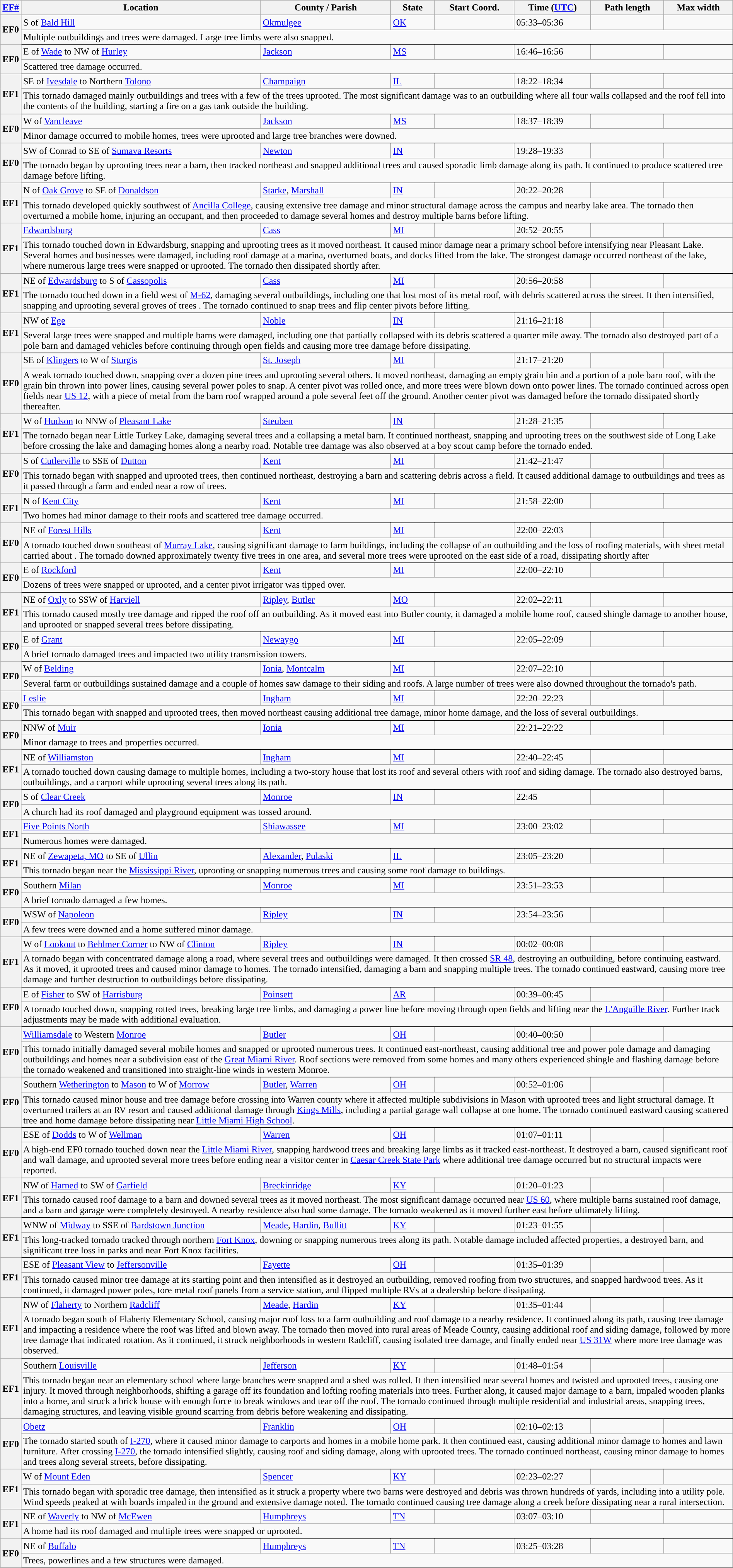<table class="wikitable sortable" style="width:100%;">
<tr>
<th scope="col" width="2%" align="center"><a href='#'>EF#</a></th>
<th scope="col" align="center" class="unsortable">Location</th>
<th scope="col" align="center" class="unsortable">County / Parish</th>
<th scope="col" align="center">State</th>
<th scope="col" align="center">Start Coord.</th>
<th scope="col" align="center">Time (<a href='#'>UTC</a>)</th>
<th scope="col" align="center">Path length</th>
<th scope="col" align="center">Max width</th>
</tr>
<tr>
<th scope="row" rowspan="2" style="background-color:#">EF0</th>
<td>S of <a href='#'>Bald Hill</a></td>
<td><a href='#'>Okmulgee</a></td>
<td><a href='#'>OK</a></td>
<td></td>
<td>05:33–05:36</td>
<td></td>
<td></td>
</tr>
<tr class="expand-child">
<td colspan="8" style=" border-bottom: 1px solid black;">Multiple outbuildings and trees were damaged. Large tree limbs were also snapped.</td>
</tr>
<tr>
<th scope="row" rowspan="2" style="background-color:#">EF0</th>
<td>E of <a href='#'>Wade</a> to NW of <a href='#'>Hurley</a></td>
<td><a href='#'>Jackson</a></td>
<td><a href='#'>MS</a></td>
<td></td>
<td>16:46–16:56</td>
<td></td>
<td></td>
</tr>
<tr class="expand-child">
<td colspan="8" style=" border-bottom: 1px solid black;">Scattered tree damage occurred.</td>
</tr>
<tr>
<th scope="row" rowspan="2" style="background-color:#">EF1</th>
<td>SE of <a href='#'>Ivesdale</a> to Northern <a href='#'>Tolono</a></td>
<td><a href='#'>Champaign</a></td>
<td><a href='#'>IL</a></td>
<td></td>
<td>18:22–18:34</td>
<td></td>
<td></td>
</tr>
<tr class="expand-child">
<td colspan="8" style=" border-bottom: 1px solid black;">This tornado damaged mainly outbuildings and trees with a few of the trees uprooted. The most significant damage was to an outbuilding where all four walls collapsed and the roof fell into the contents of the building, starting a fire on a gas tank outside the building.</td>
</tr>
<tr>
<th scope="row" rowspan="2" style="background-color:#">EF0</th>
<td>W of <a href='#'>Vancleave</a></td>
<td><a href='#'>Jackson</a></td>
<td><a href='#'>MS</a></td>
<td></td>
<td>18:37–18:39</td>
<td></td>
<td></td>
</tr>
<tr class="expand-child">
<td colspan="8" style=" border-bottom: 1px solid black;">Minor damage occurred to mobile homes, trees were uprooted and large tree branches were downed.</td>
</tr>
<tr>
<th scope="row" rowspan="2" style="background-color:#">EF0</th>
<td>SW of Conrad to SE of <a href='#'>Sumava Resorts</a></td>
<td><a href='#'>Newton</a></td>
<td><a href='#'>IN</a></td>
<td></td>
<td>19:28–19:33</td>
<td></td>
<td></td>
</tr>
<tr class="expand-child">
<td colspan="8" style=" border-bottom: 1px solid black;">The tornado began by uprooting trees near a barn, then tracked northeast and snapped additional trees and caused sporadic limb damage along its path. It continued to produce scattered tree damage before lifting.</td>
</tr>
<tr>
<th scope="row" rowspan="2" style="background-color:#">EF1</th>
<td>N of <a href='#'>Oak Grove</a> to SE of <a href='#'>Donaldson</a></td>
<td><a href='#'>Starke</a>, <a href='#'>Marshall</a></td>
<td><a href='#'>IN</a></td>
<td></td>
<td>20:22–20:28</td>
<td></td>
<td></td>
</tr>
<tr class="expand-child">
<td colspan="8" style=" border-bottom: 1px solid black;">This tornado developed quickly southwest of <a href='#'>Ancilla College</a>, causing extensive tree damage and minor structural damage across the campus and nearby lake area. The tornado then overturned a mobile home, injuring an occupant, and then proceeded to damage several homes and destroy multiple barns before lifting.</td>
</tr>
<tr>
<th scope="row" rowspan="2" style="background-color:#">EF1</th>
<td><a href='#'>Edwardsburg</a></td>
<td><a href='#'>Cass</a></td>
<td><a href='#'>MI</a></td>
<td></td>
<td>20:52–20:55</td>
<td></td>
<td></td>
</tr>
<tr class="expand-child">
<td colspan="8" style=" border-bottom: 1px solid black;">This tornado touched down in Edwardsburg, snapping and uprooting trees as it moved northeast. It caused minor damage near a primary school before intensifying near Pleasant Lake. Several homes and businesses were damaged, including roof damage at a marina, overturned boats, and docks lifted from the lake. The strongest damage occurred northeast of the lake, where numerous large trees were snapped or uprooted. The tornado then dissipated shortly after.</td>
</tr>
<tr>
<th scope="row" rowspan="2" style="background-color:#">EF1</th>
<td>NE of <a href='#'>Edwardsburg</a> to S of <a href='#'>Cassopolis</a></td>
<td><a href='#'>Cass</a></td>
<td><a href='#'>MI</a></td>
<td></td>
<td>20:56–20:58</td>
<td></td>
<td></td>
</tr>
<tr class="expand-child">
<td colspan="8" style=" border-bottom: 1px solid black;">The tornado touched down in a field west of <a href='#'>M-62</a>, damaging several outbuildings, including one that lost most of its metal roof, with debris scattered across the street. It then intensified, snapping and uprooting several groves of trees . The tornado continued to snap trees and flip center pivots before lifting.</td>
</tr>
<tr>
<th scope="row" rowspan="2" style="background-color:#">EF1</th>
<td>NW of <a href='#'>Ege</a></td>
<td><a href='#'>Noble</a></td>
<td><a href='#'>IN</a></td>
<td></td>
<td>21:16–21:18</td>
<td></td>
<td></td>
</tr>
<tr class="expand-child">
<td colspan="8" style=" border-bottom: 1px solid black;">Several large trees were snapped and multiple barns were damaged, including one that partially collapsed with its debris scattered a quarter mile away. The tornado also destroyed part of a pole barn and damaged vehicles before continuing through open fields and causing more tree damage before dissipating.</td>
</tr>
<tr>
<th scope="row" rowspan="2" style="background-color:#">EF0</th>
<td>SE of <a href='#'>Klingers</a> to W of <a href='#'>Sturgis</a></td>
<td><a href='#'>St. Joseph</a></td>
<td><a href='#'>MI</a></td>
<td></td>
<td>21:17–21:20</td>
<td></td>
<td></td>
</tr>
<tr class="expand-child">
<td colspan="8" style=" border-bottom: 1px solid black;">A weak tornado touched down, snapping over a dozen pine trees and uprooting several others. It moved northeast, damaging an empty grain bin and a portion of a pole barn roof, with the grain bin thrown into power lines, causing several power poles to snap. A center pivot was rolled once, and more trees were blown down onto power lines. The tornado continued across open fields near <a href='#'>US 12</a>, with a piece of metal from the barn roof wrapped around a pole several feet off the ground. Another center pivot was damaged before the tornado dissipated shortly thereafter.</td>
</tr>
<tr>
<th scope="row" rowspan="2" style="background-color:#">EF1</th>
<td>W of <a href='#'>Hudson</a> to NNW of <a href='#'>Pleasant Lake</a></td>
<td><a href='#'>Steuben</a></td>
<td><a href='#'>IN</a></td>
<td></td>
<td>21:28–21:35</td>
<td></td>
<td></td>
</tr>
<tr class="expand-child">
<td colspan="8" style=" border-bottom: 1px solid black;">The tornado began near Little Turkey Lake, damaging several trees and a collapsing a metal barn. It continued northeast, snapping and uprooting trees on the southwest side of Long Lake before crossing the lake and damaging homes along a nearby road. Notable tree damage was also observed at a boy scout camp before the tornado ended.</td>
</tr>
<tr>
<th scope="row" rowspan="2" style="background-color:#">EF0</th>
<td>S of <a href='#'>Cutlerville</a> to SSE of <a href='#'>Dutton</a></td>
<td><a href='#'>Kent</a></td>
<td><a href='#'>MI</a></td>
<td></td>
<td>21:42–21:47</td>
<td></td>
<td></td>
</tr>
<tr class="expand-child">
<td colspan="8" style=" border-bottom: 1px solid black;">This tornado began with snapped and uprooted trees, then continued northeast, destroying a barn and scattering debris across a field. It caused additional damage to outbuildings and trees as it passed through a farm and ended near a row of trees.</td>
</tr>
<tr>
<th scope="row" rowspan="2" style="background-color:#">EF1</th>
<td>N of <a href='#'>Kent City</a></td>
<td><a href='#'>Kent</a></td>
<td><a href='#'>MI</a></td>
<td></td>
<td>21:58–22:00</td>
<td></td>
<td></td>
</tr>
<tr class="expand-child">
<td colspan="8" style=" border-bottom: 1px solid black;">Two homes had minor damage to their roofs and scattered tree damage occurred.</td>
</tr>
<tr>
<th scope="row" rowspan="2" style="background-color:#">EF0</th>
<td>NE of <a href='#'>Forest Hills</a></td>
<td><a href='#'>Kent</a></td>
<td><a href='#'>MI</a></td>
<td></td>
<td>22:00–22:03</td>
<td></td>
<td></td>
</tr>
<tr class="expand-child">
<td colspan="8" style=" border-bottom: 1px solid black;">A tornado touched down southeast of <a href='#'>Murray Lake</a>, causing significant damage to farm buildings, including the collapse of an outbuilding and the loss of roofing materials, with sheet metal carried about . The tornado downed approximately twenty five trees in one area, and several more trees were uprooted on the east side of a road, dissipating shortly after</td>
</tr>
<tr>
<th scope="row" rowspan="2" style="background-color:#">EF0</th>
<td>E of <a href='#'>Rockford</a></td>
<td><a href='#'>Kent</a></td>
<td><a href='#'>MI</a></td>
<td></td>
<td>22:00–22:10</td>
<td></td>
<td></td>
</tr>
<tr class="expand-child">
<td colspan="8" style=" border-bottom: 1px solid black;">Dozens of trees were snapped or uprooted, and a center pivot irrigator was tipped over.</td>
</tr>
<tr>
<th scope="row" rowspan="2" style="background-color:#">EF1</th>
<td>NE of <a href='#'>Oxly</a> to SSW of <a href='#'>Harviell</a></td>
<td><a href='#'>Ripley</a>, <a href='#'>Butler</a></td>
<td><a href='#'>MO</a></td>
<td></td>
<td>22:02–22:11</td>
<td></td>
<td></td>
</tr>
<tr class="expand-child">
<td colspan="8" style=" border-bottom: 1px solid black;">This tornado caused mostly tree damage and ripped the roof off an outbuilding. As it moved east into Butler county, it damaged a mobile home roof, caused shingle damage to another house, and uprooted or snapped several trees before dissipating.</td>
</tr>
<tr>
<th scope="row" rowspan="2" style="background-color:#">EF0</th>
<td>E of <a href='#'>Grant</a></td>
<td><a href='#'>Newaygo</a></td>
<td><a href='#'>MI</a></td>
<td></td>
<td>22:05–22:09</td>
<td></td>
<td></td>
</tr>
<tr class="expand-child">
<td colspan="8" style=" border-bottom: 1px solid black;">A brief tornado damaged trees and impacted two utility transmission towers.</td>
</tr>
<tr>
<th scope="row" rowspan="2" style="background-color:#">EF0</th>
<td>W of <a href='#'>Belding</a></td>
<td><a href='#'>Ionia</a>, <a href='#'>Montcalm</a></td>
<td><a href='#'>MI</a></td>
<td></td>
<td>22:07–22:10</td>
<td></td>
<td></td>
</tr>
<tr class="expand-child">
<td colspan="8" style=" border-bottom: 1px solid black;">Several farm or outbuildings sustained damage and a couple of homes saw damage to their siding and roofs. A large number of trees were also downed throughout the tornado's path.</td>
</tr>
<tr>
<th scope="row" rowspan="2" style="background-color:#">EF0</th>
<td><a href='#'>Leslie</a></td>
<td><a href='#'>Ingham</a></td>
<td><a href='#'>MI</a></td>
<td></td>
<td>22:20–22:23</td>
<td></td>
<td></td>
</tr>
<tr class="expand-child">
<td colspan="8" style=" border-bottom: 1px solid black;">This tornado began with snapped and uprooted trees, then moved northeast causing additional tree damage, minor home damage, and the loss of several outbuildings.</td>
</tr>
<tr>
<th scope="row" rowspan="2" style="background-color:#">EF0</th>
<td>NNW of <a href='#'>Muir</a></td>
<td><a href='#'>Ionia</a></td>
<td><a href='#'>MI</a></td>
<td></td>
<td>22:21–22:22</td>
<td></td>
<td></td>
</tr>
<tr class="expand-child">
<td colspan="8" style=" border-bottom: 1px solid black;">Minor damage to trees and properties occurred.</td>
</tr>
<tr>
<th scope="row" rowspan="2" style="background-color:#">EF1</th>
<td>NE of <a href='#'>Williamston</a></td>
<td><a href='#'>Ingham</a></td>
<td><a href='#'>MI</a></td>
<td></td>
<td>22:40–22:45</td>
<td></td>
<td></td>
</tr>
<tr class="expand-child">
<td colspan="8" style=" border-bottom: 1px solid black;">A tornado touched down causing damage to multiple homes, including a two-story house that lost its roof and several others with roof and siding damage. The tornado also destroyed barns, outbuildings, and a carport while uprooting several trees along its path.</td>
</tr>
<tr>
<th scope="row" rowspan="2" style="background-color:#">EF0</th>
<td>S of <a href='#'>Clear Creek</a></td>
<td><a href='#'>Monroe</a></td>
<td><a href='#'>IN</a></td>
<td></td>
<td>22:45</td>
<td></td>
<td></td>
</tr>
<tr class="expand-child">
<td colspan="8" style=" border-bottom: 1px solid black;">A church had its roof damaged and playground equipment was tossed around.</td>
</tr>
<tr>
<th scope="row" rowspan="2" style="background-color:#">EF1</th>
<td><a href='#'>Five Points North</a></td>
<td><a href='#'>Shiawassee</a></td>
<td><a href='#'>MI</a></td>
<td></td>
<td>23:00–23:02</td>
<td></td>
<td></td>
</tr>
<tr class="expand-child">
<td colspan="8" style=" border-bottom: 1px solid black;">Numerous homes were damaged.</td>
</tr>
<tr>
<th scope="row" rowspan="2" style="background-color:#">EF1</th>
<td>NE of <a href='#'>Zewapeta, MO</a> to SE of <a href='#'>Ullin</a></td>
<td><a href='#'>Alexander</a>, <a href='#'>Pulaski</a></td>
<td><a href='#'>IL</a></td>
<td></td>
<td>23:05–23:20</td>
<td></td>
<td></td>
</tr>
<tr class="expand-child">
<td colspan="8" style=" border-bottom: 1px solid black;">This tornado began near the <a href='#'>Mississippi River</a>, uprooting or snapping numerous trees and causing some roof damage to buildings.</td>
</tr>
<tr>
<th scope="row" rowspan="2" style="background-color:#">EF0</th>
<td>Southern <a href='#'>Milan</a></td>
<td><a href='#'>Monroe</a></td>
<td><a href='#'>MI</a></td>
<td></td>
<td>23:51–23:53</td>
<td></td>
<td></td>
</tr>
<tr class="expand-child">
<td colspan="8" style=" border-bottom: 1px solid black;">A brief tornado damaged a few homes.</td>
</tr>
<tr>
<th scope="row" rowspan="2" style="background-color:#">EF0</th>
<td>WSW of <a href='#'>Napoleon</a></td>
<td><a href='#'>Ripley</a></td>
<td><a href='#'>IN</a></td>
<td></td>
<td>23:54–23:56</td>
<td></td>
<td></td>
</tr>
<tr class="expand-child">
<td colspan="8" style=" border-bottom: 1px solid black;">A few trees were downed and a home suffered minor damage.</td>
</tr>
<tr>
<th scope="row" rowspan="2" style="background-color:#">EF1</th>
<td>W of <a href='#'>Lookout</a> to <a href='#'>Behlmer Corner</a> to NW of <a href='#'>Clinton</a></td>
<td><a href='#'>Ripley</a></td>
<td><a href='#'>IN</a></td>
<td></td>
<td>00:02–00:08</td>
<td></td>
<td></td>
</tr>
<tr class="expand-child">
<td colspan="8" style=" border-bottom: 1px solid black;">A tornado began with concentrated damage along a road, where several trees and outbuildings were damaged. It then crossed <a href='#'>SR 48</a>, destroying an outbuilding, before continuing eastward. As it moved, it uprooted trees and caused minor damage to homes. The tornado intensified, damaging a barn and snapping multiple trees. The tornado continued eastward, causing more tree damage and further destruction to outbuildings before dissipating.</td>
</tr>
<tr>
<th scope="row" rowspan="2" style="background-color:#">EF0</th>
<td>E of <a href='#'>Fisher</a> to SW of <a href='#'>Harrisburg</a></td>
<td><a href='#'>Poinsett</a></td>
<td><a href='#'>AR</a></td>
<td></td>
<td>00:39–00:45</td>
<td></td>
<td></td>
</tr>
<tr class="expand-child">
<td colspan="8" style=" border-bottom: 1px solid black;">A tornado touched down, snapping rotted trees, breaking large tree limbs, and damaging a power line before moving through open fields and lifting near the <a href='#'>L'Anguille River</a>. Further track adjustments may be made with additional evaluation.</td>
</tr>
<tr>
<th scope="row" rowspan="2" style="background-color:#">EF0</th>
<td><a href='#'>Williamsdale</a> to Western <a href='#'>Monroe</a></td>
<td><a href='#'>Butler</a></td>
<td><a href='#'>OH</a></td>
<td></td>
<td>00:40–00:50</td>
<td></td>
<td></td>
</tr>
<tr class="expand-child">
<td colspan="8" style=" border-bottom: 1px solid black;">This tornado initially damaged several mobile homes and snapped or uprooted numerous trees. It continued east-northeast, causing additional tree and power pole damage and damaging outbuildings and homes near a subdivision east of the <a href='#'>Great Miami River</a>. Roof sections were removed from some homes and many others experienced shingle and flashing damage before the tornado weakened and transitioned into straight-line winds in western Monroe.</td>
</tr>
<tr>
<th scope="row" rowspan="2" style="background-color:#">EF0</th>
<td>Southern <a href='#'>Wetherington</a> to <a href='#'>Mason</a> to W of <a href='#'>Morrow</a></td>
<td><a href='#'>Butler</a>, <a href='#'>Warren</a></td>
<td><a href='#'>OH</a></td>
<td></td>
<td>00:52–01:06</td>
<td></td>
<td></td>
</tr>
<tr class="expand-child">
<td colspan="8" style=" border-bottom: 1px solid black;">This tornado caused minor house and tree damage before crossing into Warren county where it affected multiple subdivisions in Mason with uprooted trees and light structural damage. It overturned trailers at an RV resort and caused additional damage through <a href='#'>Kings Mills</a>, including a partial garage wall collapse at one home. The tornado continued eastward causing scattered tree and home damage before dissipating near <a href='#'>Little Miami High School</a>.</td>
</tr>
<tr>
<th scope="row" rowspan="2" style="background-color:#">EF0</th>
<td>ESE of <a href='#'>Dodds</a> to W of <a href='#'>Wellman</a></td>
<td><a href='#'>Warren</a></td>
<td><a href='#'>OH</a></td>
<td></td>
<td>01:07–01:11</td>
<td></td>
<td></td>
</tr>
<tr class="expand-child">
<td colspan="8" style=" border-bottom: 1px solid black;">A high-end EF0 tornado touched down near the <a href='#'>Little Miami River</a>, snapping hardwood trees and breaking large limbs as it tracked east-northeast. It destroyed a barn, caused significant roof and wall damage, and uprooted several more trees before ending near a visitor center in <a href='#'>Caesar Creek State Park</a> where additional tree damage occurred but no structural impacts were reported.</td>
</tr>
<tr>
<th scope="row" rowspan="2" style="background-color:#">EF1</th>
<td>NW of <a href='#'>Harned</a> to SW of <a href='#'>Garfield</a></td>
<td><a href='#'>Breckinridge</a></td>
<td><a href='#'>KY</a></td>
<td></td>
<td>01:20–01:23</td>
<td></td>
<td></td>
</tr>
<tr class="expand-child">
<td colspan="8" style=" border-bottom: 1px solid black;">This tornado caused roof damage to a barn and downed several trees as it moved northeast. The most significant damage occurred near <a href='#'>US 60</a>, where multiple barns sustained roof damage, and a barn and garage were completely destroyed. A nearby residence also had some damage. The tornado weakened as it moved further east before ultimately lifting.</td>
</tr>
<tr>
<th scope="row" rowspan="2" style="background-color:#">EF1</th>
<td>WNW of <a href='#'>Midway</a> to SSE of <a href='#'>Bardstown Junction</a></td>
<td><a href='#'>Meade</a>, <a href='#'>Hardin</a>, <a href='#'>Bullitt</a></td>
<td><a href='#'>KY</a></td>
<td></td>
<td>01:23–01:55</td>
<td></td>
<td></td>
</tr>
<tr class="expand-child">
<td colspan="8" style=" border-bottom: 1px solid black;">This long-tracked tornado tracked through northern <a href='#'>Fort Knox</a>, downing or snapping numerous trees along its path. Notable damage included affected properties, a destroyed barn, and significant tree loss in parks and near Fort Knox facilities.</td>
</tr>
<tr>
<th scope="row" rowspan="2" style="background-color:#">EF1</th>
<td>ESE of <a href='#'>Pleasant View</a> to <a href='#'>Jeffersonville</a></td>
<td><a href='#'>Fayette</a></td>
<td><a href='#'>OH</a></td>
<td></td>
<td>01:35–01:39</td>
<td></td>
<td></td>
</tr>
<tr class="expand-child">
<td colspan="8" style=" border-bottom: 1px solid black;">This tornado caused minor tree damage at its starting point and then intensified as it destroyed an outbuilding, removed roofing from two structures, and snapped hardwood trees. As it continued, it damaged power poles, tore metal roof panels from a service station, and flipped multiple RVs at a dealership before dissipating.</td>
</tr>
<tr>
<th scope="row" rowspan="2" style="background-color:#">EF1</th>
<td>NW of <a href='#'>Flaherty</a> to Northern <a href='#'>Radcliff</a></td>
<td><a href='#'>Meade</a>, <a href='#'>Hardin</a></td>
<td><a href='#'>KY</a></td>
<td></td>
<td>01:35–01:44</td>
<td></td>
<td></td>
</tr>
<tr class="expand-child">
<td colspan="8" style=" border-bottom: 1px solid black;">A tornado began south of Flaherty Elementary School, causing major roof loss to a farm outbuilding and roof damage to a nearby residence. It continued along its path, causing tree damage and impacting a residence where the roof was lifted and blown  away. The tornado then moved into rural areas of Meade County, causing additional roof and siding damage, followed by more tree damage that indicated rotation. As it continued, it struck neighborhoods in western Radcliff, causing isolated tree damage, and finally ended near <a href='#'>US 31W</a> where more tree damage was observed.</td>
</tr>
<tr>
<th scope="row" rowspan="2" style="background-color:#">EF1</th>
<td>Southern <a href='#'>Louisville</a></td>
<td><a href='#'>Jefferson</a></td>
<td><a href='#'>KY</a></td>
<td></td>
<td>01:48–01:54</td>
<td></td>
<td></td>
</tr>
<tr class="expand-child">
<td colspan="8" style=" border-bottom: 1px solid black;">This tornado began near an elementary school where large branches were snapped and a shed was rolled. It then intensified near several homes and twisted and uprooted trees, causing one injury. It moved through neighborhoods, shifting a garage off its foundation and lofting roofing materials into trees. Further along, it caused major damage to a barn, impaled wooden planks into a home, and struck a brick house with enough force to break windows and tear off the roof. The tornado continued through multiple residential and industrial areas, snapping trees, damaging structures, and leaving visible ground scarring from debris before weakening and dissipating.</td>
</tr>
<tr>
<th scope="row" rowspan="2" style="background-color:#">EF0</th>
<td><a href='#'>Obetz</a></td>
<td><a href='#'>Franklin</a></td>
<td><a href='#'>OH</a></td>
<td></td>
<td>02:10–02:13</td>
<td></td>
<td></td>
</tr>
<tr class="expand-child">
<td colspan="8" style=" border-bottom: 1px solid black;">The tornado started south of <a href='#'>I-270</a>, where it caused minor damage to carports and homes in a mobile home park. It then continued east, causing additional minor damage to homes and lawn furniture. After crossing <a href='#'>I-270</a>, the tornado intensified slightly, causing roof and siding damage, along with uprooted trees. The tornado continued northeast, causing minor damage to homes and trees along several streets, before dissipating.</td>
</tr>
<tr>
<th scope="row" rowspan="2" style="background-color:#">EF1</th>
<td>W of <a href='#'>Mount Eden</a></td>
<td><a href='#'>Spencer</a></td>
<td><a href='#'>KY</a></td>
<td></td>
<td>02:23–02:27</td>
<td></td>
<td></td>
</tr>
<tr class="expand-child">
<td colspan="8" style=" border-bottom: 1px solid black;">This tornado began with sporadic tree damage, then intensified as it struck a property where two barns were destroyed and debris was thrown hundreds of yards, including into a utility pole. Wind speeds peaked at  with boards impaled in the ground and extensive damage noted. The tornado continued causing tree damage along a creek before dissipating near a rural intersection.</td>
</tr>
<tr>
<th scope="row" rowspan="2" style="background-color:#">EF1</th>
<td>NE of <a href='#'>Waverly</a> to NW of <a href='#'>McEwen</a></td>
<td><a href='#'>Humphreys</a></td>
<td><a href='#'>TN</a></td>
<td></td>
<td>03:07–03:10</td>
<td></td>
<td></td>
</tr>
<tr class="expand-child">
<td colspan="8" style=" border-bottom: 1px solid black;">A home had its roof damaged and multiple trees were snapped or uprooted.</td>
</tr>
<tr>
<th scope="row" rowspan="2" style="background-color:#">EF0</th>
<td>NE of <a href='#'>Buffalo</a></td>
<td><a href='#'>Humphreys</a></td>
<td><a href='#'>TN</a></td>
<td></td>
<td>03:25–03:28</td>
<td></td>
<td></td>
</tr>
<tr class="expand-child">
<td colspan="8" style=" border-bottom: 1px solid black;">Trees, powerlines and a few structures were damaged.</td>
</tr>
<tr>
</tr>
</table>
